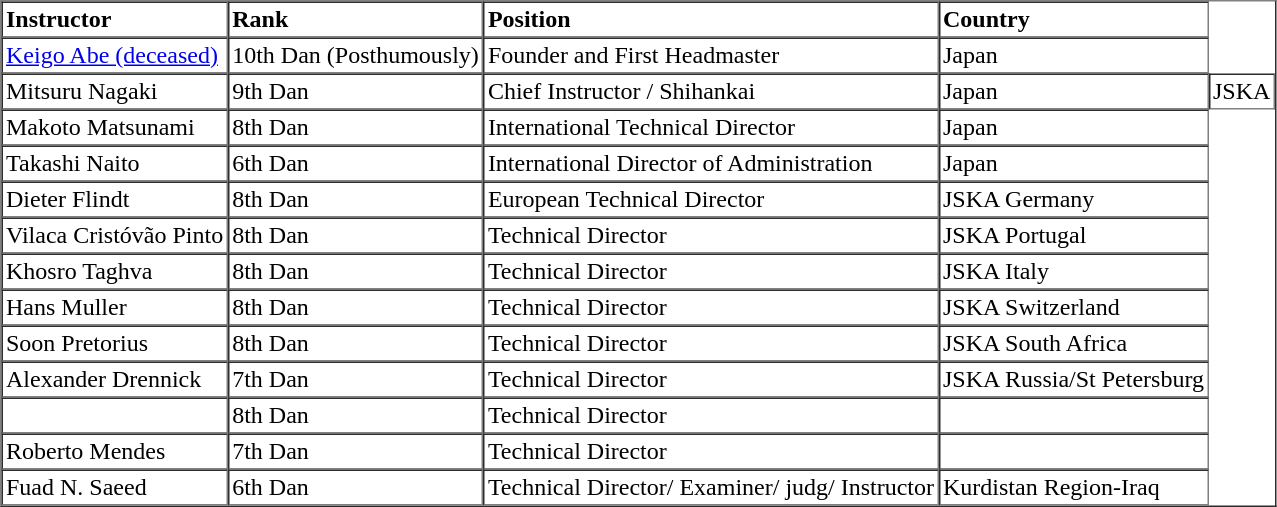<table border=1 cellspacing=0 cellpadding=2>
<tr>
<td><strong>Instructor</strong></td>
<td><strong>Rank</strong></td>
<td><strong>Position</strong></td>
<td><strong>Country</strong></td>
</tr>
<tr>
<td><a href='#'>Keigo Abe (deceased)</a></td>
<td>10th Dan (Posthumously)</td>
<td>Founder and First Headmaster</td>
<td>Japan</td>
</tr>
<tr>
<td>Mitsuru Nagaki</td>
<td>9th Dan</td>
<td>Chief Instructor / Shihankai</td>
<td>Japan</td>
<td>JSKA</td>
</tr>
<tr>
<td>Makoto Matsunami</td>
<td>8th Dan</td>
<td>International Technical Director</td>
<td>Japan</td>
</tr>
<tr>
<td>Takashi Naito</td>
<td>6th Dan</td>
<td>International Director of Administration</td>
<td>Japan</td>
</tr>
<tr>
<td>Dieter Flindt</td>
<td>8th Dan</td>
<td>European Technical Director</td>
<td>JSKA Germany</td>
</tr>
<tr>
<td>Vilaca Cristóvão Pinto</td>
<td>8th Dan</td>
<td>Technical Director</td>
<td>JSKA Portugal</td>
</tr>
<tr>
<td>Khosro Taghva</td>
<td>8th Dan</td>
<td>Technical Director</td>
<td>JSKA Italy</td>
</tr>
<tr>
<td>Hans Muller</td>
<td>8th Dan</td>
<td>Technical Director</td>
<td>JSKA Switzerland</td>
</tr>
<tr>
<td>Soon Pretorius</td>
<td>8th Dan</td>
<td>Technical Director</td>
<td>JSKA South Africa</td>
</tr>
<tr>
<td>Alexander Drennick</td>
<td>7th Dan</td>
<td>Technical Director</td>
<td>JSKA Russia/St Petersburg</td>
</tr>
<tr>
<td></td>
<td>8th Dan</td>
<td>Technical Director</td>
<td></td>
</tr>
<tr>
<td>Roberto Mendes</td>
<td>7th Dan</td>
<td>Technical Director</td>
<td></td>
</tr>
<tr>
<td>Fuad N. Saeed</td>
<td>6th Dan</td>
<td>Technical Director/ Examiner/ judg/ Instructor</td>
<td>Kurdistan Region-Iraq</td>
</tr>
</table>
